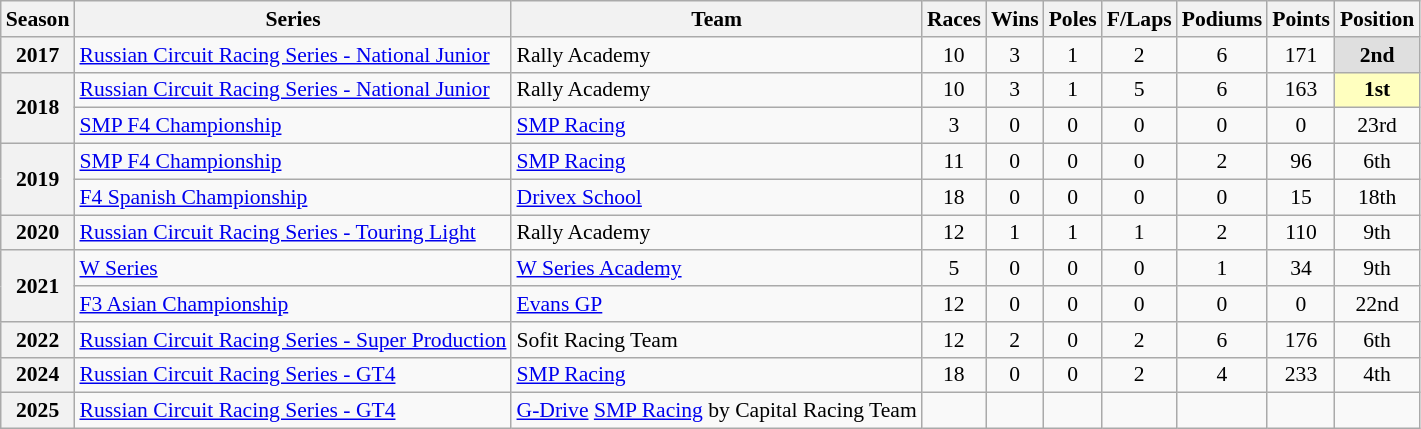<table class="wikitable" style="font-size: 90%; text-align:center">
<tr>
<th>Season</th>
<th>Series</th>
<th>Team</th>
<th>Races</th>
<th>Wins</th>
<th>Poles</th>
<th>F/Laps</th>
<th>Podiums</th>
<th>Points</th>
<th>Position</th>
</tr>
<tr>
<th>2017</th>
<td align=left><a href='#'>Russian Circuit Racing Series - National Junior</a></td>
<td align=left>Rally Academy</td>
<td>10</td>
<td>3</td>
<td>1</td>
<td>2</td>
<td>6</td>
<td>171</td>
<td style="background:#DFDFDF;"><strong>2nd</strong></td>
</tr>
<tr>
<th rowspan=2>2018</th>
<td align=left><a href='#'>Russian Circuit Racing Series - National Junior</a></td>
<td align=left>Rally Academy</td>
<td>10</td>
<td>3</td>
<td>1</td>
<td>5</td>
<td>6</td>
<td>163</td>
<td style="background:#FFFFBF;"><strong>1st</strong></td>
</tr>
<tr>
<td align=left><a href='#'>SMP F4 Championship</a></td>
<td align=left><a href='#'>SMP Racing</a></td>
<td>3</td>
<td>0</td>
<td>0</td>
<td>0</td>
<td>0</td>
<td>0</td>
<td>23rd</td>
</tr>
<tr>
<th rowspan=2>2019</th>
<td align=left><a href='#'>SMP F4 Championship</a></td>
<td align=left><a href='#'>SMP Racing</a></td>
<td>11</td>
<td>0</td>
<td>0</td>
<td>0</td>
<td>2</td>
<td>96</td>
<td>6th</td>
</tr>
<tr>
<td align=left><a href='#'>F4 Spanish Championship</a></td>
<td align=left><a href='#'>Drivex School</a></td>
<td>18</td>
<td>0</td>
<td>0</td>
<td>0</td>
<td>0</td>
<td>15</td>
<td>18th</td>
</tr>
<tr>
<th>2020</th>
<td align=left><a href='#'>Russian Circuit Racing Series - Touring Light</a></td>
<td align=left>Rally Academy</td>
<td>12</td>
<td>1</td>
<td>1</td>
<td>1</td>
<td>2</td>
<td>110</td>
<td>9th</td>
</tr>
<tr>
<th rowspan=2>2021</th>
<td align=left><a href='#'>W Series</a></td>
<td align=left><a href='#'>W Series Academy</a></td>
<td>5</td>
<td>0</td>
<td>0</td>
<td>0</td>
<td>1</td>
<td>34</td>
<td>9th</td>
</tr>
<tr>
<td align=left><a href='#'>F3 Asian Championship</a></td>
<td align=left><a href='#'>Evans GP</a></td>
<td>12</td>
<td>0</td>
<td>0</td>
<td>0</td>
<td>0</td>
<td>0</td>
<td>22nd</td>
</tr>
<tr>
<th>2022</th>
<td align=left nowrap><a href='#'>Russian Circuit Racing Series - Super Production</a></td>
<td align=left nowrap>Sofit Racing Team</td>
<td>12</td>
<td>2</td>
<td>0</td>
<td>2</td>
<td>6</td>
<td>176</td>
<td>6th</td>
</tr>
<tr>
<th>2024</th>
<td align=left><a href='#'>Russian Circuit Racing Series - GT4</a></td>
<td align=left><a href='#'>SMP Racing</a></td>
<td>18</td>
<td>0</td>
<td>0</td>
<td>2</td>
<td>4</td>
<td>233</td>
<td>4th</td>
</tr>
<tr>
<th>2025</th>
<td align="left"><a href='#'>Russian Circuit Racing Series - GT4</a></td>
<td align="left"><a href='#'>G-Drive</a> <a href='#'>SMP Racing</a> by Capital Racing Team</td>
<td></td>
<td></td>
<td></td>
<td></td>
<td></td>
<td></td>
<td></td>
</tr>
</table>
